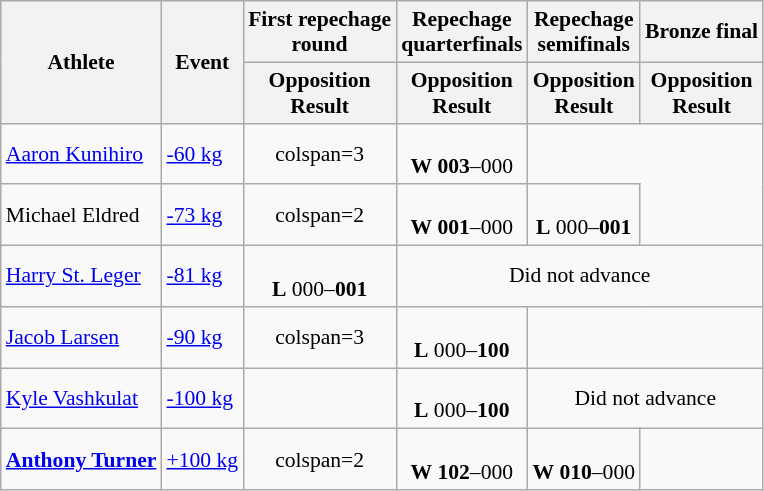<table class="wikitable" style="font-size:90%">
<tr>
<th rowspan="2">Athlete</th>
<th rowspan="2">Event</th>
<th>First repechage <br>round</th>
<th>Repechage <br>quarterfinals</th>
<th>Repechage <br>semifinals</th>
<th>Bronze final</th>
</tr>
<tr>
<th>Opposition<br>Result</th>
<th>Opposition<br>Result</th>
<th>Opposition<br>Result</th>
<th>Opposition<br>Result</th>
</tr>
<tr align=center>
<td align=left><a href='#'>Aaron Kunihiro</a></td>
<td align=left><a href='#'>-60 kg</a></td>
<td>colspan=3 </td>
<td><br><strong>W</strong> <strong>003</strong>–000 </td>
</tr>
<tr align=center>
<td align=left>Michael Eldred</td>
<td align=left><a href='#'>-73 kg</a></td>
<td>colspan=2 </td>
<td><br><strong>W</strong> <strong>001</strong>–000</td>
<td><br><strong>L</strong> 000–<strong>001</strong></td>
</tr>
<tr align=center>
<td align=left><a href='#'>Harry St. Leger</a></td>
<td align=left><a href='#'>-81 kg</a></td>
<td><br><strong>L</strong> 000–<strong>001</strong></td>
<td colspan=3>Did not advance</td>
</tr>
<tr align=center>
<td align=left><a href='#'>Jacob Larsen</a></td>
<td align=left><a href='#'>-90 kg</a></td>
<td>colspan=3 </td>
<td><br><strong>L</strong> 000–<strong>100</strong></td>
</tr>
<tr align=center>
<td align=left><a href='#'>Kyle Vashkulat</a></td>
<td align=left><a href='#'>-100 kg</a></td>
<td></td>
<td><br><strong>L</strong> 000–<strong>100</strong></td>
<td colspan=2>Did not advance</td>
</tr>
<tr align=center>
<td align=left><strong><a href='#'>Anthony Turner</a></strong></td>
<td align=left><a href='#'>+100 kg</a></td>
<td>colspan=2 </td>
<td><br><strong>W</strong> <strong>102</strong>–000</td>
<td><br><strong>W</strong> <strong>010</strong>–000 </td>
</tr>
</table>
